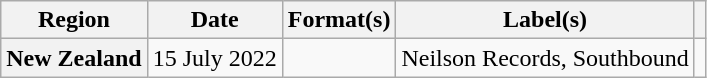<table class="wikitable plainrowheaders">
<tr>
<th scope="col">Region</th>
<th scope="col">Date</th>
<th scope="col">Format(s)</th>
<th scope="col">Label(s)</th>
<th scope="col"></th>
</tr>
<tr>
<th scope="row">New Zealand</th>
<td>15 July 2022</td>
<td></td>
<td>Neilson Records, Southbound</td>
<td align="center"></td>
</tr>
</table>
